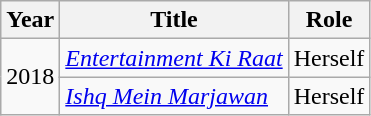<table class="wikitable">
<tr>
<th>Year</th>
<th>Title</th>
<th>Role</th>
</tr>
<tr>
<td rowspan="2">2018</td>
<td><em><a href='#'>Entertainment Ki Raat</a></em></td>
<td>Herself</td>
</tr>
<tr>
<td><em><a href='#'>Ishq Mein Marjawan</a></em></td>
<td>Herself</td>
</tr>
</table>
